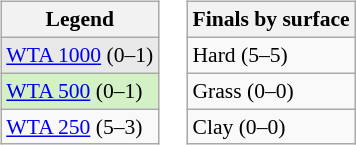<table>
<tr valign=top>
<td><br><table class=wikitable style="font-size:90%">
<tr>
<th>Legend<br></th>
</tr>
<tr>
<td bgcolor=e9e9e9><a href='#'>WTA 1000</a> (0–1)</td>
</tr>
<tr>
<td bgcolor=d4f1c5><a href='#'>WTA 500</a> (0–1)</td>
</tr>
<tr>
<td><a href='#'>WTA 250</a> (5–3)</td>
</tr>
</table>
</td>
<td><br><table class=wikitable style="font-size:90%">
<tr>
<th>Finals by surface</th>
</tr>
<tr>
<td>Hard (5–5)</td>
</tr>
<tr>
<td>Grass (0–0)</td>
</tr>
<tr>
<td>Clay (0–0)</td>
</tr>
</table>
</td>
</tr>
</table>
